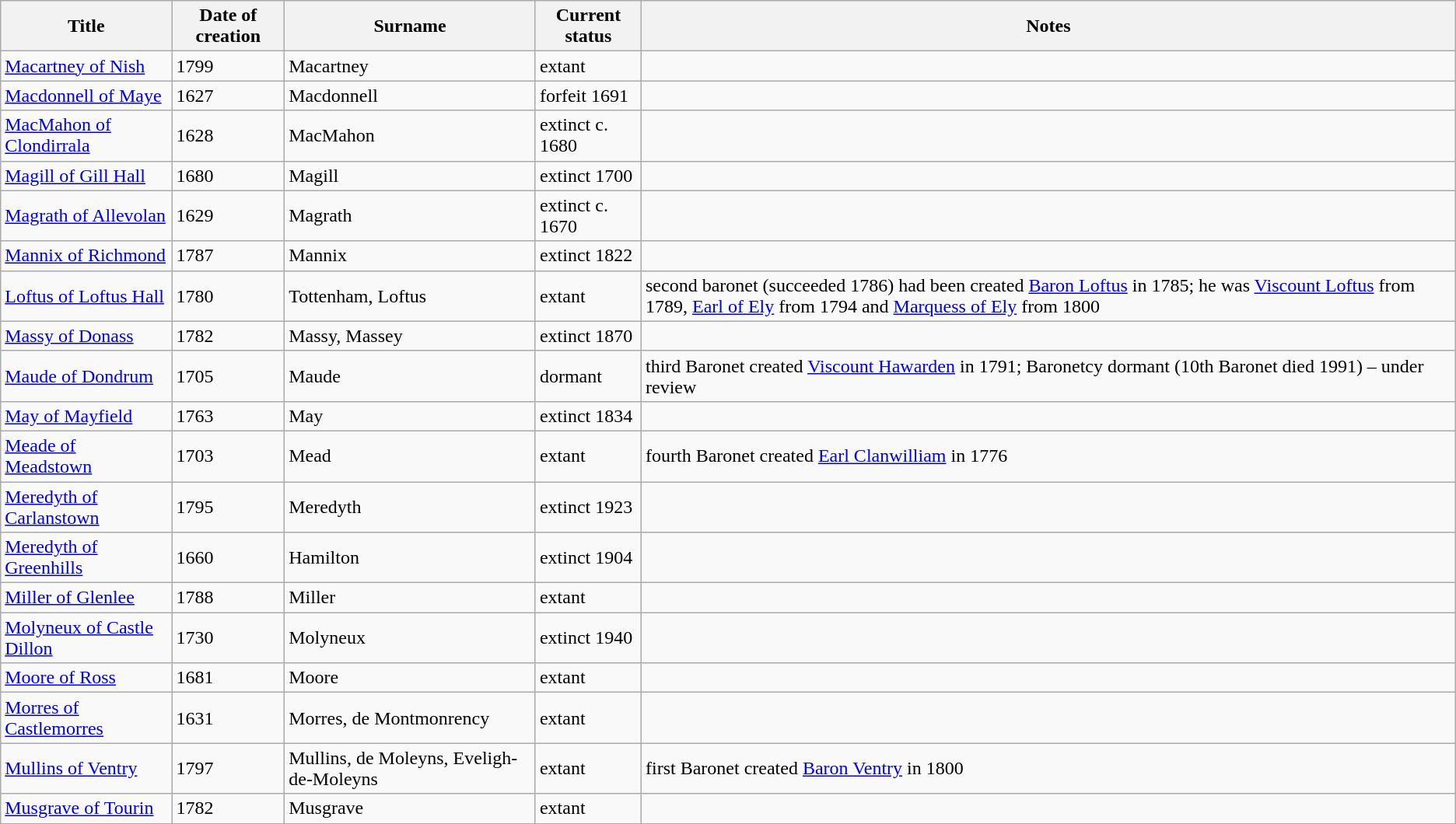<table class="wikitable">
<tr>
<th>Title</th>
<th>Date of creation</th>
<th>Surname</th>
<th>Current status</th>
<th>Notes</th>
</tr>
<tr>
<td><a href='#'>Macartney of Nish</a></td>
<td>1799</td>
<td>Macartney</td>
<td>extant</td>
<td> </td>
</tr>
<tr>
<td><a href='#'>Macdonnell of Maye</a></td>
<td>1627</td>
<td>Macdonnell</td>
<td>forfeit 1691</td>
<td> </td>
</tr>
<tr>
<td><a href='#'>MacMahon of Clondirrala</a></td>
<td>1628</td>
<td>MacMahon</td>
<td>extinct c. 1680</td>
<td> </td>
</tr>
<tr>
<td><a href='#'>Magill of Gill Hall</a></td>
<td>1680</td>
<td>Magill</td>
<td>extinct 1700</td>
<td> </td>
</tr>
<tr>
<td><a href='#'>Magrath of Allevolan</a></td>
<td>1629</td>
<td>Magrath</td>
<td>extinct c. 1670</td>
<td> </td>
</tr>
<tr>
<td><a href='#'>Mannix of Richmond</a></td>
<td>1787</td>
<td>Mannix</td>
<td>extinct 1822</td>
<td> </td>
</tr>
<tr>
<td><a href='#'>Loftus of Loftus Hall</a></td>
<td>1780</td>
<td>Tottenham, Loftus</td>
<td>extant</td>
<td>second baronet (succeeded 1786) had been created <a href='#'>Baron Loftus</a> in 1785; he was <a href='#'>Viscount Loftus</a> from 1789, <a href='#'>Earl of Ely</a> from 1794 and <a href='#'>Marquess of Ely</a> from 1800</td>
</tr>
<tr>
<td><a href='#'>Massy of Donass</a></td>
<td>1782</td>
<td>Massy, Massey</td>
<td>extinct 1870</td>
<td> </td>
</tr>
<tr>
<td><a href='#'>Maude of Dondrum</a></td>
<td>1705</td>
<td>Maude</td>
<td>dormant</td>
<td>third Baronet created <a href='#'>Viscount Hawarden</a> in 1791; Baronetcy dormant (10th Baronet died 1991) – under review</td>
</tr>
<tr>
<td><a href='#'>May of Mayfield</a></td>
<td>1763</td>
<td>May</td>
<td>extinct 1834</td>
<td> </td>
</tr>
<tr>
<td><a href='#'>Meade of Meadstown</a></td>
<td>1703</td>
<td>Mead</td>
<td>extant</td>
<td>fourth Baronet created <a href='#'>Earl Clanwilliam</a> in 1776</td>
</tr>
<tr>
<td><a href='#'>Meredyth of Carlanstown</a></td>
<td>1795</td>
<td>Meredyth</td>
<td>extinct 1923</td>
<td> </td>
</tr>
<tr>
<td><a href='#'>Meredyth of Greenhills</a></td>
<td>1660</td>
<td>Hamilton</td>
<td>extinct 1904</td>
<td> </td>
</tr>
<tr>
<td><a href='#'>Miller of Glenlee</a></td>
<td>1788</td>
<td>Miller</td>
<td>extant</td>
<td> </td>
</tr>
<tr>
<td><a href='#'>Molyneux of Castle Dillon</a></td>
<td>1730</td>
<td>Molyneux</td>
<td>extinct 1940</td>
<td> </td>
</tr>
<tr>
<td><a href='#'>Moore of Ross</a></td>
<td>1681</td>
<td>Moore</td>
<td>extant</td>
<td> </td>
</tr>
<tr>
<td><a href='#'>Morres of Castlemorres</a></td>
<td>1631</td>
<td>Morres, de Montmonrency</td>
<td>extant</td>
<td> </td>
</tr>
<tr>
<td><a href='#'>Mullins of Ventry</a></td>
<td>1797</td>
<td>Mullins, de Moleyns, Eveligh-de-Moleyns</td>
<td>extant</td>
<td>first Baronet created <a href='#'>Baron Ventry</a> in 1800</td>
</tr>
<tr>
<td><a href='#'>Musgrave of Tourin</a></td>
<td>1782</td>
<td>Musgrave</td>
<td>extant</td>
<td> </td>
</tr>
</table>
